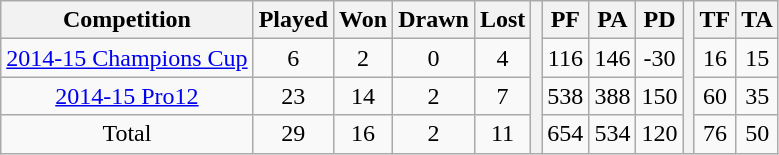<table class="wikitable">
<tr>
<th>Competition</th>
<th>Played</th>
<th>Won</th>
<th>Drawn</th>
<th>Lost</th>
<th rowspan="4"></th>
<th>PF</th>
<th>PA</th>
<th>PD</th>
<th rowspan="4"></th>
<th>TF</th>
<th>TA</th>
</tr>
<tr align=center>
<td><a href='#'>2014-15 Champions Cup</a></td>
<td>6</td>
<td>2</td>
<td>0</td>
<td>4</td>
<td>116</td>
<td>146</td>
<td>-30</td>
<td>16</td>
<td>15</td>
</tr>
<tr align=center>
<td><a href='#'>2014-15 Pro12</a></td>
<td>23</td>
<td>14</td>
<td>2</td>
<td>7</td>
<td>538</td>
<td>388</td>
<td>150</td>
<td>60</td>
<td>35</td>
</tr>
<tr align=center>
<td>Total</td>
<td>29</td>
<td>16</td>
<td>2</td>
<td>11</td>
<td>654</td>
<td>534</td>
<td>120</td>
<td>76</td>
<td>50</td>
</tr>
</table>
